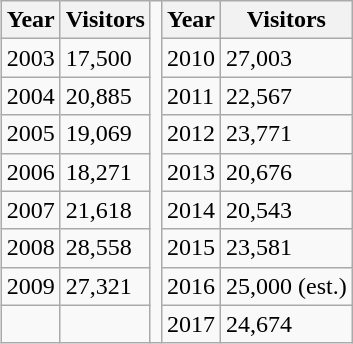<table class="wikitable" style="float: right">
<tr>
<th>Year</th>
<th>Visitors</th>
<th rowspan="9" style="background:transparent"></th>
<th>Year</th>
<th>Visitors</th>
</tr>
<tr>
<td>2003</td>
<td>17,500</td>
<td>2010</td>
<td>27,003</td>
</tr>
<tr>
<td>2004</td>
<td>20,885</td>
<td>2011</td>
<td>22,567</td>
</tr>
<tr>
<td>2005</td>
<td>19,069</td>
<td>2012</td>
<td>23,771</td>
</tr>
<tr>
<td>2006</td>
<td>18,271</td>
<td>2013</td>
<td>20,676</td>
</tr>
<tr>
<td>2007</td>
<td>21,618</td>
<td>2014</td>
<td>20,543</td>
</tr>
<tr>
<td>2008</td>
<td>28,558</td>
<td>2015</td>
<td>23,581</td>
</tr>
<tr>
<td>2009</td>
<td>27,321</td>
<td>2016</td>
<td>25,000 (est.)</td>
</tr>
<tr>
<td></td>
<td></td>
<td>2017</td>
<td>24,674</td>
</tr>
</table>
